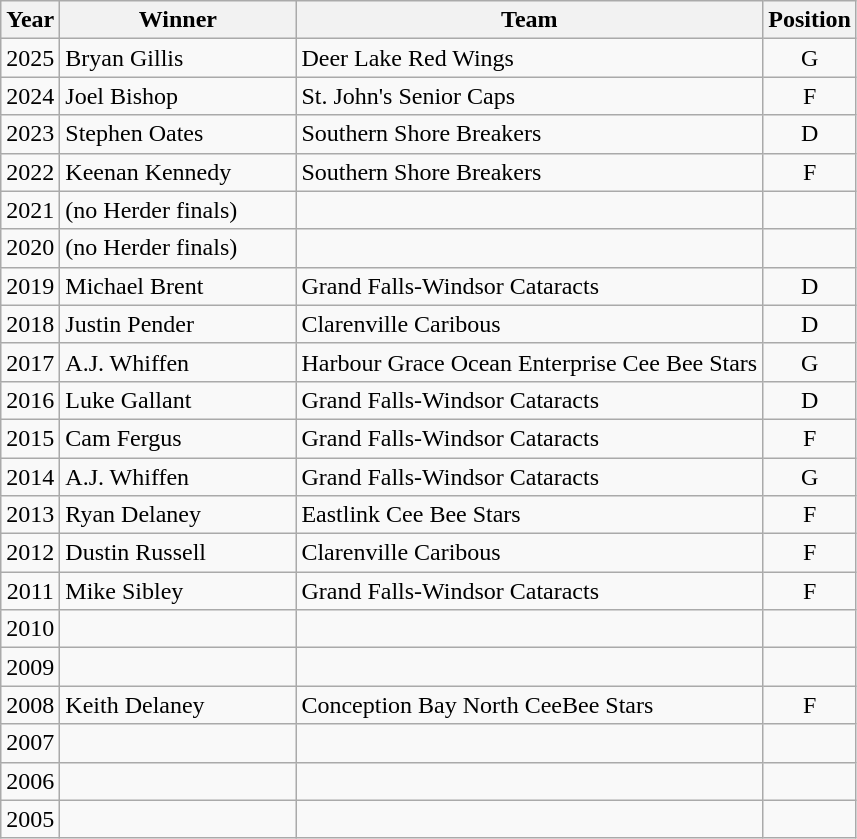<table class="wikitable sortable plainrowheaders" style="text-align:center;">
<tr>
<th scope="col">Year</th>
<th scope="col"width="150">Winner</th>
<th scope="col">Team</th>
<th scope="col">Position</th>
</tr>
<tr align="center">
<td align="center">2025</td>
<td align="left">Bryan Gillis</td>
<td align="left">Deer Lake Red Wings</td>
<td align="center">G</td>
</tr>
<tr align="center">
<td align="center">2024</td>
<td align="left">Joel Bishop</td>
<td align="left">St. John's Senior Caps</td>
<td align="center">F</td>
</tr>
<tr align="center">
<td align="center">2023</td>
<td align="left">Stephen Oates</td>
<td align="left">Southern Shore Breakers</td>
<td align="center">D</td>
</tr>
<tr align="center">
<td align="center">2022</td>
<td align="left">Keenan Kennedy</td>
<td align="left">Southern Shore Breakers</td>
<td align="center">F</td>
</tr>
<tr align="center">
<td align="center">2021</td>
<td align="left">(no Herder finals)</td>
<td align="left"></td>
<td align="center"></td>
</tr>
<tr align="center">
<td align="center">2020</td>
<td align="left">(no Herder finals)</td>
<td align="left"></td>
<td align="center"></td>
</tr>
<tr align="center">
<td align="center">2019</td>
<td align="left">Michael Brent</td>
<td align="left">Grand Falls-Windsor Cataracts</td>
<td align="center">D</td>
</tr>
<tr align="center">
<td align="center">2018</td>
<td align="left">Justin Pender</td>
<td align="left">Clarenville Caribous</td>
<td align="center">D</td>
</tr>
<tr align="center">
<td align="center">2017</td>
<td align="left">A.J. Whiffen</td>
<td align="left">Harbour Grace Ocean Enterprise Cee Bee Stars</td>
<td align="center">G</td>
</tr>
<tr align="center">
<td align="center">2016</td>
<td align="left">Luke Gallant</td>
<td align="left">Grand Falls-Windsor Cataracts</td>
<td align="center">D</td>
</tr>
<tr align="center">
<td align="center">2015</td>
<td align="left">Cam Fergus</td>
<td align="left">Grand Falls-Windsor Cataracts</td>
<td align="center">F</td>
</tr>
<tr align="center">
<td align="center">2014</td>
<td align="left">A.J. Whiffen</td>
<td align="left">Grand Falls-Windsor Cataracts</td>
<td align="center">G</td>
</tr>
<tr align="center">
<td align="center">2013</td>
<td align="left">Ryan Delaney</td>
<td align="left">Eastlink Cee Bee Stars</td>
<td align="center">F</td>
</tr>
<tr align="center">
<td align="center">2012</td>
<td align="left">Dustin Russell</td>
<td align="left">Clarenville Caribous</td>
<td align="center">F</td>
</tr>
<tr align="center">
<td align="center">2011</td>
<td align="left">Mike Sibley</td>
<td align="left">Grand Falls-Windsor Cataracts</td>
<td align="center">F</td>
</tr>
<tr align="center">
<td align="center">2010</td>
<td align="left"></td>
<td align="left"></td>
<td align="center"></td>
</tr>
<tr align="center">
<td align="center">2009</td>
<td align="left"></td>
<td align="left"></td>
<td align="center"></td>
</tr>
<tr align="center">
<td align="center">2008</td>
<td align="left">Keith Delaney</td>
<td align="left">Conception Bay North CeeBee Stars</td>
<td align="center">F</td>
</tr>
<tr align="center">
<td align="center">2007</td>
<td align="left"></td>
<td align="left"></td>
<td align="center"></td>
</tr>
<tr align="center">
<td align="center">2006</td>
<td align="left"></td>
<td align="left"></td>
<td align="center"></td>
</tr>
<tr align="center">
<td align="center">2005</td>
<td align="left"></td>
<td align="left"></td>
<td align="center"></td>
</tr>
</table>
